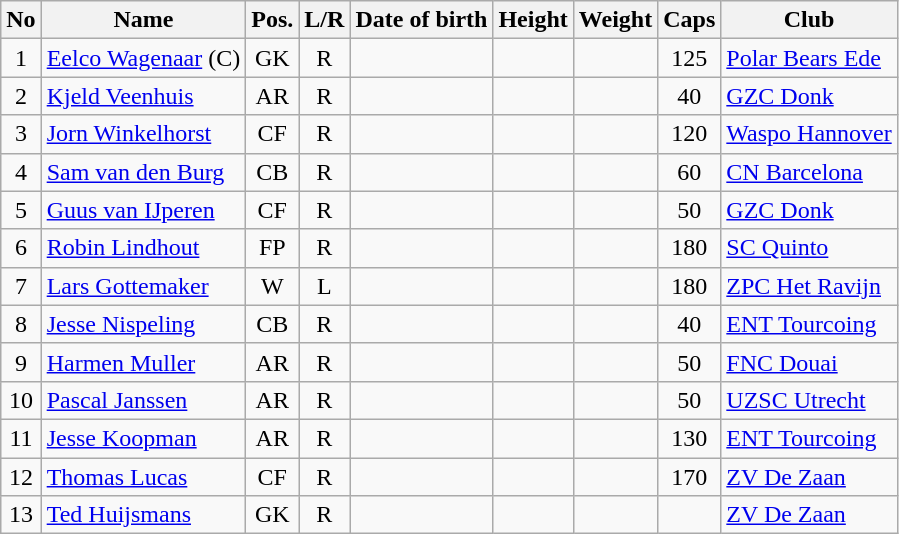<table class="wikitable sortable" style="text-align:center;">
<tr>
<th>No</th>
<th>Name</th>
<th>Pos.</th>
<th>L/R</th>
<th>Date of birth</th>
<th>Height</th>
<th>Weight</th>
<th>Caps</th>
<th>Club</th>
</tr>
<tr>
<td>1</td>
<td align=left><a href='#'>Eelco Wagenaar</a> (C)</td>
<td>GK</td>
<td>R</td>
<td align=left></td>
<td></td>
<td></td>
<td>125</td>
<td align=left> <a href='#'>Polar Bears Ede</a></td>
</tr>
<tr>
<td>2</td>
<td align=left><a href='#'>Kjeld Veenhuis</a></td>
<td>AR</td>
<td>R</td>
<td align=left></td>
<td></td>
<td></td>
<td>40</td>
<td align=left> <a href='#'>GZC Donk</a></td>
</tr>
<tr>
<td>3</td>
<td align=left><a href='#'>Jorn Winkelhorst</a></td>
<td>CF</td>
<td>R</td>
<td align=left></td>
<td></td>
<td></td>
<td>120</td>
<td align=left> <a href='#'>Waspo Hannover</a></td>
</tr>
<tr>
<td>4</td>
<td align=left><a href='#'>Sam van den Burg</a></td>
<td>CB</td>
<td>R</td>
<td align=left></td>
<td></td>
<td></td>
<td>60</td>
<td align=left> <a href='#'>CN Barcelona</a></td>
</tr>
<tr>
<td>5</td>
<td align=left><a href='#'>Guus van IJperen</a></td>
<td>CF</td>
<td>R</td>
<td align=left></td>
<td></td>
<td></td>
<td>50</td>
<td align=left> <a href='#'>GZC Donk</a></td>
</tr>
<tr>
<td>6</td>
<td align=left><a href='#'>Robin Lindhout</a></td>
<td>FP</td>
<td>R</td>
<td align=left></td>
<td></td>
<td></td>
<td>180</td>
<td align=left> <a href='#'>SC Quinto</a></td>
</tr>
<tr>
<td>7</td>
<td align=left><a href='#'>Lars Gottemaker</a></td>
<td>W</td>
<td>L</td>
<td align=left></td>
<td></td>
<td></td>
<td>180</td>
<td align=left> <a href='#'>ZPC Het Ravijn</a></td>
</tr>
<tr>
<td>8</td>
<td align=left><a href='#'>Jesse Nispeling</a></td>
<td>CB</td>
<td>R</td>
<td align=left></td>
<td></td>
<td></td>
<td>40</td>
<td align=left> <a href='#'>ENT Tourcoing</a></td>
</tr>
<tr>
<td>9</td>
<td align=left><a href='#'>Harmen Muller</a></td>
<td>AR</td>
<td>R</td>
<td align=left></td>
<td></td>
<td></td>
<td>50</td>
<td align=left> <a href='#'>FNC Douai</a></td>
</tr>
<tr>
<td>10</td>
<td align=left><a href='#'>Pascal Janssen</a></td>
<td>AR</td>
<td>R</td>
<td align=left></td>
<td></td>
<td></td>
<td>50</td>
<td align=left> <a href='#'>UZSC Utrecht</a></td>
</tr>
<tr>
<td>11</td>
<td align=left><a href='#'>Jesse Koopman</a></td>
<td>AR</td>
<td>R</td>
<td align=left></td>
<td></td>
<td></td>
<td>130</td>
<td align=left> <a href='#'>ENT Tourcoing</a></td>
</tr>
<tr>
<td>12</td>
<td align=left><a href='#'>Thomas Lucas</a></td>
<td>CF</td>
<td>R</td>
<td align=left></td>
<td></td>
<td></td>
<td>170</td>
<td align=left> <a href='#'>ZV De Zaan</a></td>
</tr>
<tr>
<td>13</td>
<td align=left><a href='#'>Ted Huijsmans</a></td>
<td>GK</td>
<td>R</td>
<td align=left></td>
<td></td>
<td></td>
<td></td>
<td align=left> <a href='#'>ZV De Zaan</a></td>
</tr>
</table>
